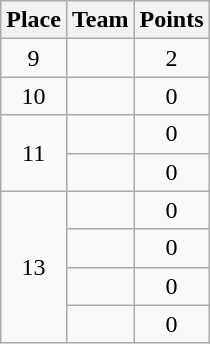<table class="wikitable" style="text-align:center; padding-bottom:0;">
<tr>
<th>Place</th>
<th style="text-align:left;">Team</th>
<th>Points</th>
</tr>
<tr>
<td>9</td>
<td align=left></td>
<td>2</td>
</tr>
<tr>
<td>10</td>
<td align=left></td>
<td>0</td>
</tr>
<tr>
<td rowspan=2>11</td>
<td align=left></td>
<td>0</td>
</tr>
<tr>
<td align=left></td>
<td>0</td>
</tr>
<tr>
<td rowspan=4>13</td>
<td align=left></td>
<td>0</td>
</tr>
<tr>
<td align=left></td>
<td>0</td>
</tr>
<tr>
<td align=left></td>
<td>0</td>
</tr>
<tr>
<td align=left></td>
<td>0</td>
</tr>
</table>
